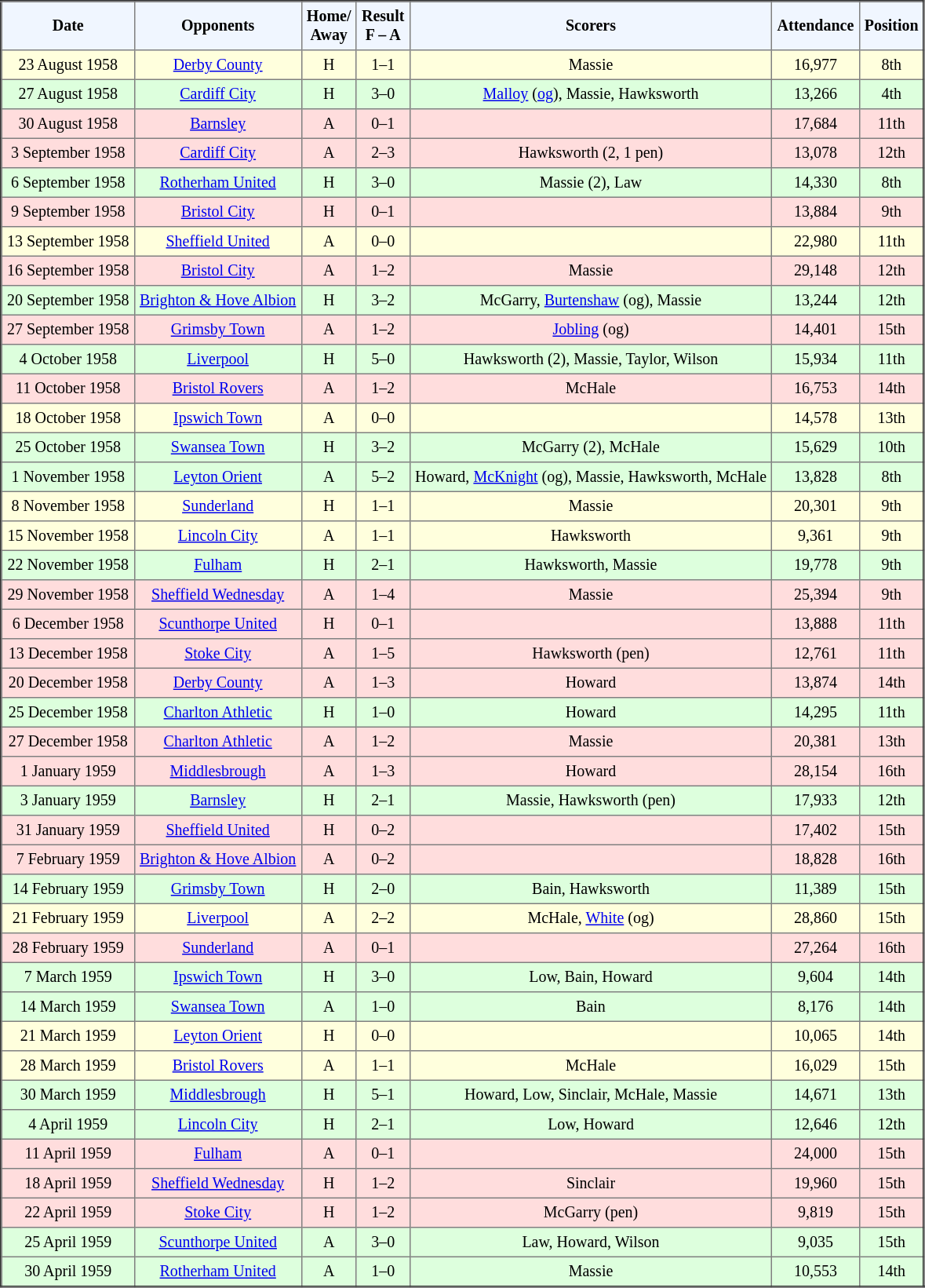<table border="2" cellpadding="4" style="border-collapse:collapse; text-align:center; font-size:smaller;">
<tr style="background:#f0f6ff;">
<th><strong>Date</strong></th>
<th><strong>Opponents</strong></th>
<th><strong>Home/<br>Away</strong></th>
<th><strong>Result<br>F – A</strong></th>
<th><strong>Scorers</strong></th>
<th><strong>Attendance</strong></th>
<th><strong>Position</strong></th>
</tr>
<tr style="background:#ffd;">
<td>23 August 1958</td>
<td><a href='#'>Derby County</a></td>
<td>H</td>
<td>1–1</td>
<td>Massie</td>
<td>16,977</td>
<td>8th</td>
</tr>
<tr style="background:#dfd;">
<td>27 August 1958</td>
<td><a href='#'>Cardiff City</a></td>
<td>H</td>
<td>3–0</td>
<td><a href='#'>Malloy</a> (<a href='#'>og</a>), Massie, Hawksworth</td>
<td>13,266</td>
<td>4th</td>
</tr>
<tr style="background:#fdd;">
<td>30 August 1958</td>
<td><a href='#'>Barnsley</a></td>
<td>A</td>
<td>0–1</td>
<td></td>
<td>17,684</td>
<td>11th</td>
</tr>
<tr style="background:#fdd;">
<td>3 September 1958</td>
<td><a href='#'>Cardiff City</a></td>
<td>A</td>
<td>2–3</td>
<td>Hawksworth (2, 1 pen)</td>
<td>13,078</td>
<td>12th</td>
</tr>
<tr style="background:#dfd;">
<td>6 September 1958</td>
<td><a href='#'>Rotherham United</a></td>
<td>H</td>
<td>3–0</td>
<td>Massie (2), Law</td>
<td>14,330</td>
<td>8th</td>
</tr>
<tr style="background:#fdd;">
<td>9 September 1958</td>
<td><a href='#'>Bristol City</a></td>
<td>H</td>
<td>0–1</td>
<td></td>
<td>13,884</td>
<td>9th</td>
</tr>
<tr style="background:#ffd;">
<td>13 September 1958</td>
<td><a href='#'>Sheffield United</a></td>
<td>A</td>
<td>0–0</td>
<td></td>
<td>22,980</td>
<td>11th</td>
</tr>
<tr style="background:#fdd;">
<td>16 September 1958</td>
<td><a href='#'>Bristol City</a></td>
<td>A</td>
<td>1–2</td>
<td>Massie</td>
<td>29,148</td>
<td>12th</td>
</tr>
<tr style="background:#dfd;">
<td>20 September 1958</td>
<td><a href='#'>Brighton & Hove Albion</a></td>
<td>H</td>
<td>3–2</td>
<td>McGarry, <a href='#'>Burtenshaw</a> (og), Massie</td>
<td>13,244</td>
<td>12th</td>
</tr>
<tr style="background:#fdd;">
<td>27 September 1958</td>
<td><a href='#'>Grimsby Town</a></td>
<td>A</td>
<td>1–2</td>
<td><a href='#'>Jobling</a> (og)</td>
<td>14,401</td>
<td>15th</td>
</tr>
<tr style="background:#dfd;">
<td>4 October 1958</td>
<td><a href='#'>Liverpool</a></td>
<td>H</td>
<td>5–0</td>
<td>Hawksworth (2), Massie, Taylor, Wilson</td>
<td>15,934</td>
<td>11th</td>
</tr>
<tr style="background:#fdd;">
<td>11 October 1958</td>
<td><a href='#'>Bristol Rovers</a></td>
<td>A</td>
<td>1–2</td>
<td>McHale</td>
<td>16,753</td>
<td>14th</td>
</tr>
<tr style="background:#ffd;">
<td>18 October 1958</td>
<td><a href='#'>Ipswich Town</a></td>
<td>A</td>
<td>0–0</td>
<td></td>
<td>14,578</td>
<td>13th</td>
</tr>
<tr style="background:#dfd;">
<td>25 October 1958</td>
<td><a href='#'>Swansea Town</a></td>
<td>H</td>
<td>3–2</td>
<td>McGarry (2), McHale</td>
<td>15,629</td>
<td>10th</td>
</tr>
<tr style="background:#dfd;">
<td>1 November 1958</td>
<td><a href='#'>Leyton Orient</a></td>
<td>A</td>
<td>5–2</td>
<td>Howard, <a href='#'>McKnight</a> (og), Massie, Hawksworth, McHale</td>
<td>13,828</td>
<td>8th</td>
</tr>
<tr style="background:#ffd;">
<td>8 November 1958</td>
<td><a href='#'>Sunderland</a></td>
<td>H</td>
<td>1–1</td>
<td>Massie</td>
<td>20,301</td>
<td>9th</td>
</tr>
<tr style="background:#ffd;">
<td>15 November 1958</td>
<td><a href='#'>Lincoln City</a></td>
<td>A</td>
<td>1–1</td>
<td>Hawksworth</td>
<td>9,361</td>
<td>9th</td>
</tr>
<tr style="background:#dfd;">
<td>22 November 1958</td>
<td><a href='#'>Fulham</a></td>
<td>H</td>
<td>2–1</td>
<td>Hawksworth, Massie</td>
<td>19,778</td>
<td>9th</td>
</tr>
<tr style="background:#fdd;">
<td>29 November 1958</td>
<td><a href='#'>Sheffield Wednesday</a></td>
<td>A</td>
<td>1–4</td>
<td>Massie</td>
<td>25,394</td>
<td>9th</td>
</tr>
<tr style="background:#fdd;">
<td>6 December 1958</td>
<td><a href='#'>Scunthorpe United</a></td>
<td>H</td>
<td>0–1</td>
<td></td>
<td>13,888</td>
<td>11th</td>
</tr>
<tr style="background:#fdd;">
<td>13 December 1958</td>
<td><a href='#'>Stoke City</a></td>
<td>A</td>
<td>1–5</td>
<td>Hawksworth (pen)</td>
<td>12,761</td>
<td>11th</td>
</tr>
<tr style="background:#fdd;">
<td>20 December 1958</td>
<td><a href='#'>Derby County</a></td>
<td>A</td>
<td>1–3</td>
<td>Howard</td>
<td>13,874</td>
<td>14th</td>
</tr>
<tr style="background:#dfd;">
<td>25 December 1958</td>
<td><a href='#'>Charlton Athletic</a></td>
<td>H</td>
<td>1–0</td>
<td>Howard</td>
<td>14,295</td>
<td>11th</td>
</tr>
<tr style="background:#fdd;">
<td>27 December 1958</td>
<td><a href='#'>Charlton Athletic</a></td>
<td>A</td>
<td>1–2</td>
<td>Massie</td>
<td>20,381</td>
<td>13th</td>
</tr>
<tr style="background:#fdd;">
<td>1 January 1959</td>
<td><a href='#'>Middlesbrough</a></td>
<td>A</td>
<td>1–3</td>
<td>Howard</td>
<td>28,154</td>
<td>16th</td>
</tr>
<tr style="background:#dfd;">
<td>3 January 1959</td>
<td><a href='#'>Barnsley</a></td>
<td>H</td>
<td>2–1</td>
<td>Massie, Hawksworth (pen)</td>
<td>17,933</td>
<td>12th</td>
</tr>
<tr style="background:#fdd;">
<td>31 January 1959</td>
<td><a href='#'>Sheffield United</a></td>
<td>H</td>
<td>0–2</td>
<td></td>
<td>17,402</td>
<td>15th</td>
</tr>
<tr style="background:#fdd;">
<td>7 February 1959</td>
<td><a href='#'>Brighton & Hove Albion</a></td>
<td>A</td>
<td>0–2</td>
<td></td>
<td>18,828</td>
<td>16th</td>
</tr>
<tr style="background:#dfd;">
<td>14 February 1959</td>
<td><a href='#'>Grimsby Town</a></td>
<td>H</td>
<td>2–0</td>
<td>Bain, Hawksworth</td>
<td>11,389</td>
<td>15th</td>
</tr>
<tr style="background:#ffd;">
<td>21 February 1959</td>
<td><a href='#'>Liverpool</a></td>
<td>A</td>
<td>2–2</td>
<td>McHale, <a href='#'>White</a> (og)</td>
<td>28,860</td>
<td>15th</td>
</tr>
<tr style="background:#fdd;">
<td>28 February 1959</td>
<td><a href='#'>Sunderland</a></td>
<td>A</td>
<td>0–1</td>
<td></td>
<td>27,264</td>
<td>16th</td>
</tr>
<tr style="background:#dfd;">
<td>7 March 1959</td>
<td><a href='#'>Ipswich Town</a></td>
<td>H</td>
<td>3–0</td>
<td>Low, Bain, Howard</td>
<td>9,604</td>
<td>14th</td>
</tr>
<tr style="background:#dfd;">
<td>14 March 1959</td>
<td><a href='#'>Swansea Town</a></td>
<td>A</td>
<td>1–0</td>
<td>Bain</td>
<td>8,176</td>
<td>14th</td>
</tr>
<tr style="background:#ffd;">
<td>21 March 1959</td>
<td><a href='#'>Leyton Orient</a></td>
<td>H</td>
<td>0–0</td>
<td></td>
<td>10,065</td>
<td>14th</td>
</tr>
<tr style="background:#ffd;">
<td>28 March 1959</td>
<td><a href='#'>Bristol Rovers</a></td>
<td>A</td>
<td>1–1</td>
<td>McHale</td>
<td>16,029</td>
<td>15th</td>
</tr>
<tr style="background:#dfd;">
<td>30 March 1959</td>
<td><a href='#'>Middlesbrough</a></td>
<td>H</td>
<td>5–1</td>
<td>Howard, Low, Sinclair, McHale, Massie</td>
<td>14,671</td>
<td>13th</td>
</tr>
<tr style="background:#dfd;">
<td>4 April 1959</td>
<td><a href='#'>Lincoln City</a></td>
<td>H</td>
<td>2–1</td>
<td>Low, Howard</td>
<td>12,646</td>
<td>12th</td>
</tr>
<tr style="background:#fdd;">
<td>11 April 1959</td>
<td><a href='#'>Fulham</a></td>
<td>A</td>
<td>0–1</td>
<td></td>
<td>24,000</td>
<td>15th</td>
</tr>
<tr style="background:#fdd;">
<td>18 April 1959</td>
<td><a href='#'>Sheffield Wednesday</a></td>
<td>H</td>
<td>1–2</td>
<td>Sinclair</td>
<td>19,960</td>
<td>15th</td>
</tr>
<tr style="background:#fdd;">
<td>22 April 1959</td>
<td><a href='#'>Stoke City</a></td>
<td>H</td>
<td>1–2</td>
<td>McGarry (pen)</td>
<td>9,819</td>
<td>15th</td>
</tr>
<tr style="background:#dfd;">
<td>25 April 1959</td>
<td><a href='#'>Scunthorpe United</a></td>
<td>A</td>
<td>3–0</td>
<td>Law, Howard, Wilson</td>
<td>9,035</td>
<td>15th</td>
</tr>
<tr style="background:#dfd;">
<td>30 April 1959</td>
<td><a href='#'>Rotherham United</a></td>
<td>A</td>
<td>1–0</td>
<td>Massie</td>
<td>10,553</td>
<td>14th</td>
</tr>
</table>
